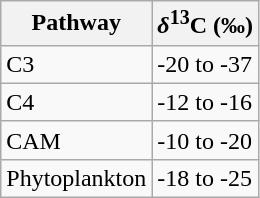<table class="wikitable">
<tr>
<th>Pathway</th>
<th><strong><em>δ</em></strong><sup><strong>13</strong></sup><strong>C (‰)</strong></th>
</tr>
<tr>
<td>C3</td>
<td>-20 to -37</td>
</tr>
<tr>
<td>C4</td>
<td>-12 to -16</td>
</tr>
<tr>
<td>CAM</td>
<td>-10 to -20</td>
</tr>
<tr>
<td>Phytoplankton</td>
<td>-18 to -25</td>
</tr>
</table>
